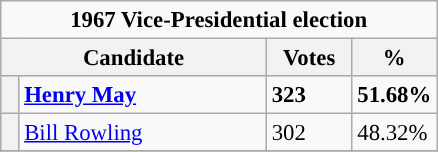<table class="wikitable" style="font-size: 95%;">
<tr>
<td colspan=4 style="text-align:center;"><strong>1967 Vice-Presidential election</strong></td>
</tr>
<tr style="background-color:#E9E9E9">
<th colspan="2" style="width: 170px">Candidate</th>
<th style="width: 50px">Votes</th>
<th style="width: 40px">%</th>
</tr>
<tr>
<th width=5 style="background-color: "></th>
<td><strong><a href='#'>Henry May</a></strong></td>
<td><strong>323</strong></td>
<td><strong>51.68%</strong></td>
</tr>
<tr>
<th style="background-color: "></th>
<td><a href='#'>Bill Rowling</a></td>
<td>302</td>
<td>48.32%</td>
</tr>
<tr>
</tr>
</table>
